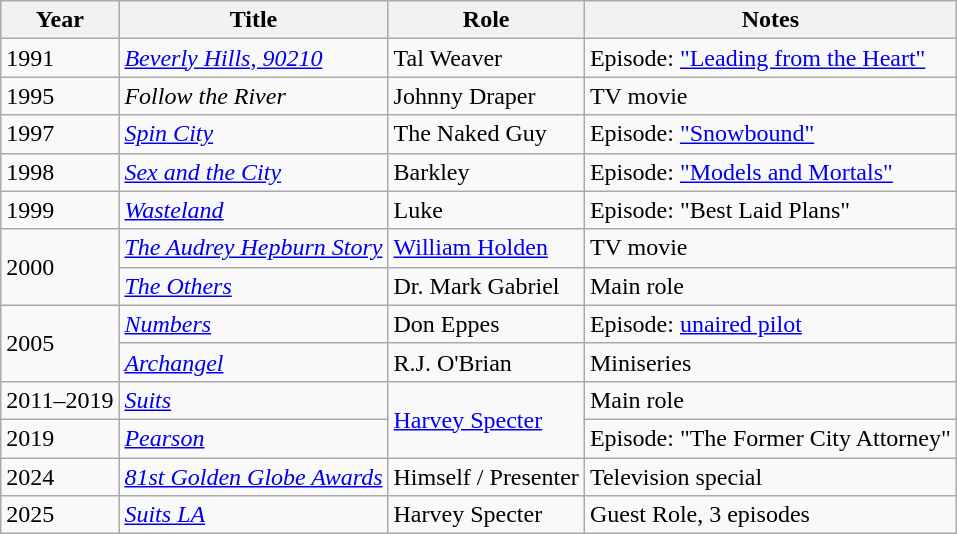<table class="wikitable sortable">
<tr>
<th>Year</th>
<th>Title</th>
<th>Role</th>
<th class="unsortable">Notes</th>
</tr>
<tr>
<td>1991</td>
<td><em><a href='#'>Beverly Hills, 90210</a></em></td>
<td>Tal Weaver</td>
<td>Episode: <a href='#'>"Leading from the Heart"</a></td>
</tr>
<tr>
<td>1995</td>
<td><em>Follow the River</em></td>
<td>Johnny Draper</td>
<td>TV movie</td>
</tr>
<tr>
<td>1997</td>
<td><em><a href='#'>Spin City</a></em></td>
<td>The Naked Guy</td>
<td>Episode: <a href='#'>"Snowbound"</a></td>
</tr>
<tr>
<td>1998</td>
<td><em><a href='#'>Sex and the City</a></em></td>
<td>Barkley</td>
<td>Episode: <a href='#'>"Models and Mortals"</a></td>
</tr>
<tr>
<td>1999</td>
<td><em><a href='#'>Wasteland</a></em></td>
<td>Luke</td>
<td>Episode: "Best Laid Plans"</td>
</tr>
<tr>
<td rowspan="2">2000</td>
<td><em><a href='#'>The Audrey Hepburn Story</a></em></td>
<td><a href='#'>William Holden</a></td>
<td>TV movie</td>
</tr>
<tr>
<td><em><a href='#'>The Others</a></em></td>
<td>Dr. Mark Gabriel</td>
<td>Main role</td>
</tr>
<tr>
<td rowspan="2">2005</td>
<td><em><a href='#'>Numbers</a></em></td>
<td>Don Eppes</td>
<td>Episode: <a href='#'>unaired pilot</a></td>
</tr>
<tr>
<td><em><a href='#'>Archangel</a></em></td>
<td>R.J. O'Brian</td>
<td>Miniseries</td>
</tr>
<tr>
<td>2011–2019</td>
<td><em><a href='#'>Suits</a></em></td>
<td rowspan="2"><a href='#'>Harvey Specter</a></td>
<td>Main role</td>
</tr>
<tr>
<td>2019</td>
<td><em><a href='#'>Pearson</a></em></td>
<td>Episode: "The Former City Attorney"</td>
</tr>
<tr>
<td>2024</td>
<td><em><a href='#'>81st Golden Globe Awards</a></em></td>
<td>Himself / Presenter</td>
<td>Television special</td>
</tr>
<tr>
<td>2025</td>
<td><em><a href='#'>Suits LA</a></em></td>
<td>Harvey Specter</td>
<td>Guest Role, 3 episodes </td>
</tr>
</table>
